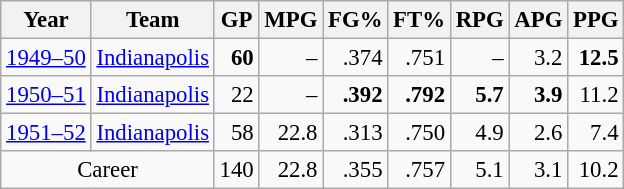<table class="wikitable sortable" style="font-size:95%; text-align:right;">
<tr>
<th>Year</th>
<th>Team</th>
<th>GP</th>
<th>MPG</th>
<th>FG%</th>
<th>FT%</th>
<th>RPG</th>
<th>APG</th>
<th>PPG</th>
</tr>
<tr>
<td style="text-align:left;"><a href='#'>1949–50</a></td>
<td style="text-align:left;"><a href='#'>Indianapolis</a></td>
<td><strong>60</strong></td>
<td>–</td>
<td>.374</td>
<td>.751</td>
<td>–</td>
<td>3.2</td>
<td><strong>12.5</strong></td>
</tr>
<tr>
<td style="text-align:left;"><a href='#'>1950–51</a></td>
<td style="text-align:left;"><a href='#'>Indianapolis</a></td>
<td>22</td>
<td>–</td>
<td><strong>.392</strong></td>
<td><strong>.792</strong></td>
<td><strong>5.7</strong></td>
<td><strong>3.9</strong></td>
<td>11.2</td>
</tr>
<tr>
<td style="text-align:left;"><a href='#'>1951–52</a></td>
<td style="text-align:left;"><a href='#'>Indianapolis</a></td>
<td>58</td>
<td>22.8</td>
<td>.313</td>
<td>.750</td>
<td>4.9</td>
<td>2.6</td>
<td>7.4</td>
</tr>
<tr class="sortbottom">
<td style="text-align:center;" colspan="2">Career</td>
<td>140</td>
<td>22.8</td>
<td>.355</td>
<td>.757</td>
<td>5.1</td>
<td>3.1</td>
<td>10.2</td>
</tr>
</table>
